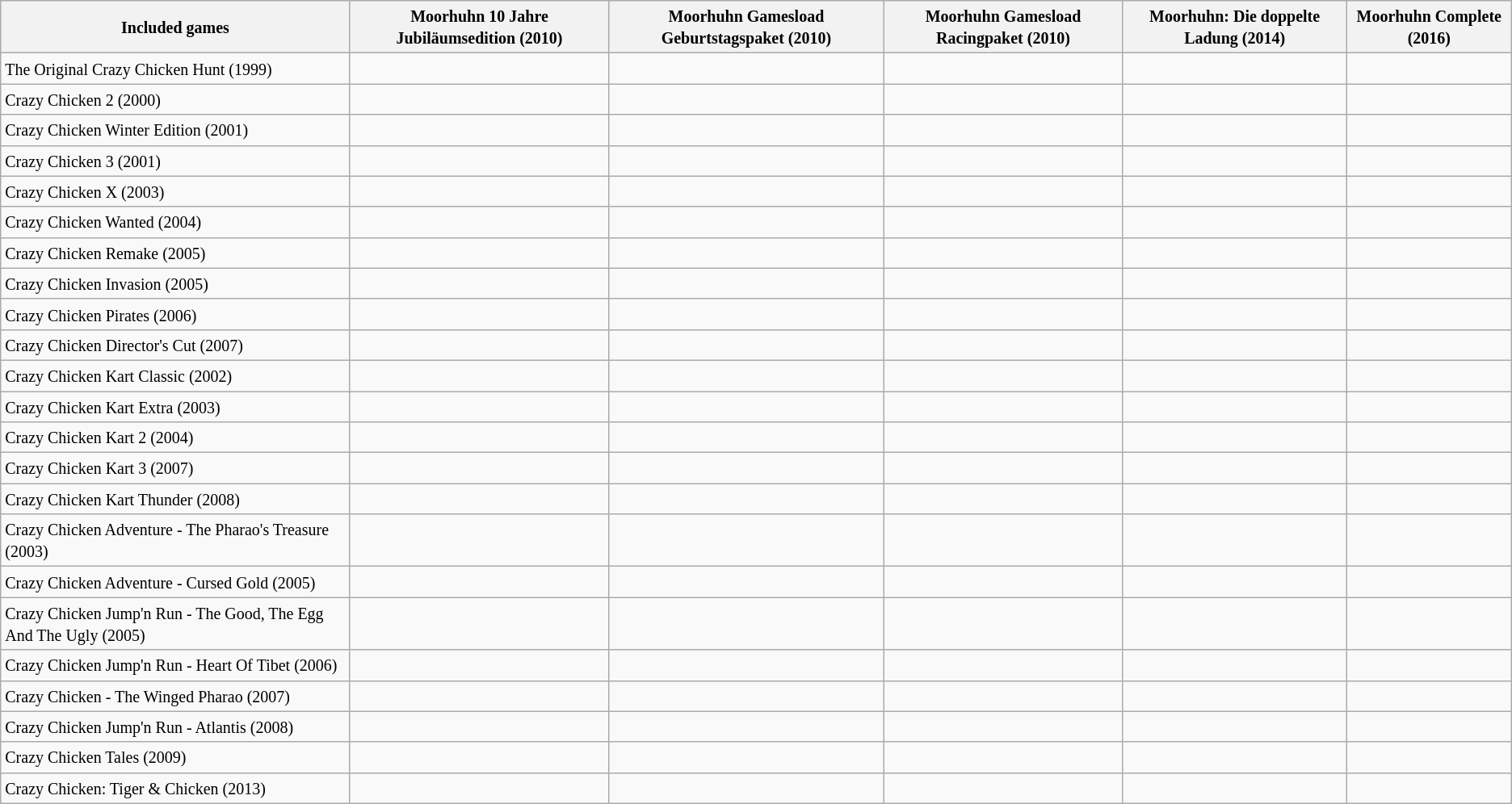<table class="wikitable sortable mw-collapsible mw-collapsed">
<tr>
<th><small>Included games</small></th>
<th><small>Moorhuhn 10 Jahre Jubiläumsedition (2010)</small></th>
<th><small>Moorhuhn Gamesload Geburtstagspaket (2010)</small></th>
<th><small>Moorhuhn Gamesload Racingpaket (2010)</small></th>
<th><small>Moorhuhn: Die doppelte Ladung (2014)</small></th>
<th><small>Moorhuhn Complete (2016)</small></th>
</tr>
<tr>
<td><small>The Original Crazy Chicken Hunt (1999)</small></td>
<td></td>
<td></td>
<td></td>
<td></td>
<td></td>
</tr>
<tr>
<td><small>Crazy Chicken 2 (2000)</small></td>
<td></td>
<td></td>
<td></td>
<td></td>
<td></td>
</tr>
<tr>
<td><small>Crazy Chicken Winter Edition (2001)</small></td>
<td></td>
<td></td>
<td></td>
<td></td>
<td></td>
</tr>
<tr>
<td><small>Crazy Chicken 3 (2001)</small></td>
<td></td>
<td></td>
<td></td>
<td></td>
<td></td>
</tr>
<tr>
<td><small>Crazy Chicken X (2003)</small></td>
<td></td>
<td></td>
<td></td>
<td></td>
<td></td>
</tr>
<tr>
<td><small>Crazy Chicken Wanted (2004)</small></td>
<td></td>
<td></td>
<td></td>
<td></td>
<td></td>
</tr>
<tr>
<td><small>Crazy Chicken Remake (2005)</small></td>
<td></td>
<td></td>
<td></td>
<td></td>
<td></td>
</tr>
<tr>
<td><small>Crazy Chicken Invasion (2005)</small></td>
<td></td>
<td></td>
<td></td>
<td></td>
<td></td>
</tr>
<tr>
<td><small>Crazy Chicken Pirates (2006)</small></td>
<td></td>
<td></td>
<td></td>
<td></td>
<td></td>
</tr>
<tr>
<td><small>Crazy Chicken Director's Cut (2007)</small></td>
<td></td>
<td></td>
<td></td>
<td></td>
<td></td>
</tr>
<tr>
<td><small>Crazy Chicken Kart Classic (2002)</small></td>
<td></td>
<td></td>
<td></td>
<td></td>
<td></td>
</tr>
<tr>
<td><small>Crazy Chicken Kart Extra (2003)</small></td>
<td></td>
<td></td>
<td></td>
<td></td>
<td></td>
</tr>
<tr>
<td><small>Crazy Chicken Kart 2 (2004)</small></td>
<td></td>
<td></td>
<td></td>
<td></td>
<td></td>
</tr>
<tr>
<td><small>Crazy Chicken Kart 3 (2007)</small></td>
<td></td>
<td></td>
<td></td>
<td></td>
<td></td>
</tr>
<tr>
<td><small>Crazy Chicken Kart Thunder (2008)</small></td>
<td></td>
<td></td>
<td></td>
<td></td>
<td></td>
</tr>
<tr>
<td><small>Crazy Chicken Adventure - The Pharao's Treasure (2003)</small></td>
<td></td>
<td></td>
<td></td>
<td></td>
<td></td>
</tr>
<tr>
<td><small>Crazy Chicken Adventure - Cursed Gold (2005)</small></td>
<td></td>
<td></td>
<td></td>
<td></td>
<td></td>
</tr>
<tr>
<td><small>Crazy Chicken Jump'n Run - The Good, The Egg And The Ugly (2005)</small></td>
<td></td>
<td></td>
<td></td>
<td></td>
<td></td>
</tr>
<tr>
<td><small>Crazy Chicken Jump'n Run - Heart Of Tibet (2006)</small></td>
<td></td>
<td></td>
<td></td>
<td></td>
<td></td>
</tr>
<tr>
<td><small>Crazy Chicken - The Winged Pharao (2007)</small></td>
<td></td>
<td></td>
<td></td>
<td></td>
<td></td>
</tr>
<tr>
<td><small>Crazy Chicken Jump'n Run - Atlantis (2008)</small></td>
<td></td>
<td></td>
<td></td>
<td></td>
<td></td>
</tr>
<tr>
<td><small>Crazy Chicken Tales (2009)</small></td>
<td></td>
<td></td>
<td></td>
<td></td>
<td></td>
</tr>
<tr>
<td><small>Crazy Chicken: Tiger & Chicken (2013)</small></td>
<td></td>
<td></td>
<td></td>
<td></td>
<td></td>
</tr>
</table>
